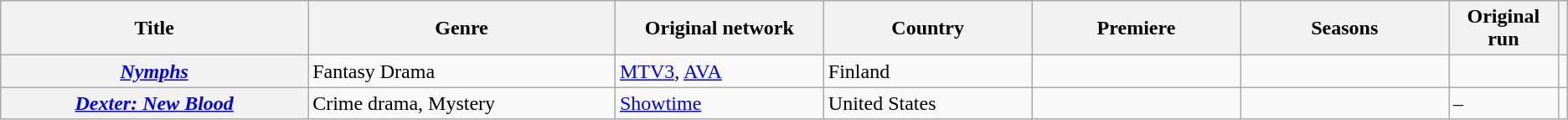<table class="wikitable plainrowheaders sortable">
<tr>
<th scope="col" style="width:15em">Title</th>
<th scope="col" style="width:15em">Genre</th>
<th scope="col" style="width:10em">Original network</th>
<th scope="col" style="width:10em">Country</th>
<th scope="col" style="width:10em">Premiere</th>
<th scope="col" style="width:10em">Seasons</th>
<th scope="col" style="width:5em">Original run</th>
<th scope="col" class="unsortable"></th>
</tr>
<tr>
<th scope="row"><em><a href='#'>Nymphs</a></em></th>
<td>Fantasy Drama</td>
<td><a href='#'>MTV3</a>, <a href='#'>AVA</a></td>
<td>Finland</td>
<td></td>
<td></td>
<td></td>
<td style="text-align:center"></td>
</tr>
<tr>
<th scope="row"><em><a href='#'>Dexter: New Blood</a></em></th>
<td>Crime drama, Mystery</td>
<td><a href='#'>Showtime</a></td>
<td>United States</td>
<td></td>
<td></td>
<td>–</td>
<td style="text-align:center"></td>
</tr>
</table>
